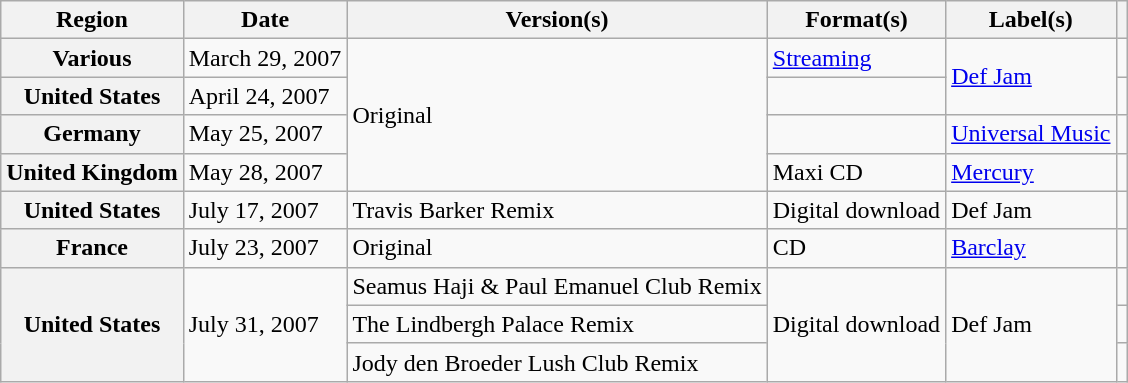<table class="wikitable plainrowheaders">
<tr>
<th scope="col">Region</th>
<th scope="col">Date</th>
<th scope="col">Version(s)</th>
<th scope="col">Format(s)</th>
<th scope="col">Label(s)</th>
<th scope="col"></th>
</tr>
<tr>
<th scope="row">Various</th>
<td>March 29, 2007</td>
<td rowspan="4">Original</td>
<td><a href='#'>Streaming</a></td>
<td rowspan="2"><a href='#'>Def Jam</a></td>
<td style="text-align:center;"></td>
</tr>
<tr>
<th scope="row">United States</th>
<td>April 24, 2007</td>
<td></td>
<td style="text-align:center;"></td>
</tr>
<tr>
<th scope="row">Germany</th>
<td>May 25, 2007</td>
<td></td>
<td><a href='#'>Universal Music</a></td>
<td style="text-align:center;"></td>
</tr>
<tr>
<th scope="row">United Kingdom</th>
<td>May 28, 2007</td>
<td>Maxi CD</td>
<td><a href='#'>Mercury</a></td>
<td style="text-align:center;"></td>
</tr>
<tr>
<th scope="row">United States</th>
<td>July 17, 2007</td>
<td>Travis Barker Remix</td>
<td>Digital download</td>
<td>Def Jam</td>
<td style="text-align:center;"></td>
</tr>
<tr>
<th scope="row">France</th>
<td>July 23, 2007</td>
<td>Original</td>
<td>CD</td>
<td><a href='#'>Barclay</a></td>
<td style="text-align:center;"></td>
</tr>
<tr>
<th scope="row" rowspan="3">United States</th>
<td rowspan="3">July 31, 2007</td>
<td>Seamus Haji & Paul Emanuel Club Remix</td>
<td rowspan="3">Digital download</td>
<td rowspan="3">Def Jam</td>
<td style="text-align:center;"></td>
</tr>
<tr>
<td>The Lindbergh Palace Remix</td>
<td style="text-align:center;"></td>
</tr>
<tr>
<td>Jody den Broeder Lush Club Remix</td>
<td style="text-align:center;"></td>
</tr>
</table>
